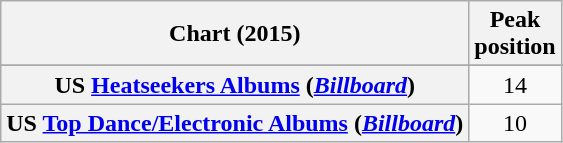<table class="wikitable plainrowheaders sortable" style="text-align:center;" border="1">
<tr>
<th scope="col">Chart (2015)</th>
<th scope="col">Peak<br>position</th>
</tr>
<tr>
</tr>
<tr>
</tr>
<tr>
<th scope="row">US <a href='#'>Heatseekers Albums</a> (<em><a href='#'>Billboard</a></em>)</th>
<td>14</td>
</tr>
<tr>
<th scope="row">US <a href='#'>Top Dance/Electronic Albums</a> (<em><a href='#'>Billboard</a></em>)</th>
<td>10</td>
</tr>
</table>
